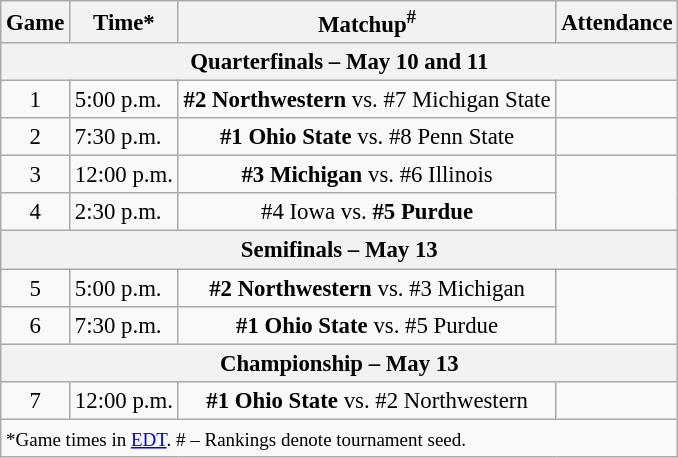<table class="wikitable" style="font-size: 95%">
<tr align="center">
<th>Game</th>
<th>Time*</th>
<th>Matchup<sup>#</sup></th>
<th>Attendance</th>
</tr>
<tr>
<th colspan=7>Quarterfinals – May 10 and 11</th>
</tr>
<tr>
<td style="text-align:center;">1</td>
<td>5:00 p.m.</td>
<td style="text-align:center;"><strong>#2 Northwestern</strong> vs. #7 Michigan State</td>
<td style="text-align:center;"></td>
</tr>
<tr>
<td style="text-align:center;">2</td>
<td>7:30 p.m.</td>
<td style="text-align:center;"><strong>#1 Ohio State</strong> vs. #8 Penn State</td>
<td style="text-align:center;"></td>
</tr>
<tr>
<td style="text-align:center;">3</td>
<td>12:00 p.m.</td>
<td style="text-align:center;"><strong>#3 Michigan</strong> vs. #6 Illinois</td>
<td rowspan=2 style="text-align:center;"></td>
</tr>
<tr>
<td style="text-align:center;">4</td>
<td>2:30 p.m.</td>
<td style="text-align:center;">#4 Iowa vs. <strong>#5 Purdue</strong></td>
</tr>
<tr>
<th colspan=7>Semifinals – May 13</th>
</tr>
<tr>
<td style="text-align:center;">5</td>
<td>5:00 p.m.</td>
<td style="text-align:center;"><strong>#2 Northwestern</strong> vs. #3 Michigan</td>
<td rowspan=2 style="text-align:center;"></td>
</tr>
<tr>
<td style="text-align:center;">6</td>
<td>7:30 p.m.</td>
<td style="text-align:center;"><strong>#1 Ohio State</strong> vs. #5 Purdue</td>
</tr>
<tr>
<th colspan=7>Championship – May 13</th>
</tr>
<tr>
<td style="text-align:center;">7</td>
<td>12:00 p.m.</td>
<td style="text-align:center;"><strong>#1 Ohio State</strong> vs. #2 Northwestern</td>
<td style="text-align:center;"></td>
</tr>
<tr>
<td colspan=7><small>*Game times in <a href='#'>EDT</a>. # – Rankings denote tournament seed.</small></td>
</tr>
</table>
